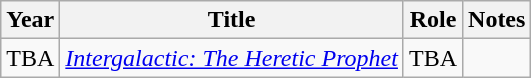<table class="wikitable sortable">
<tr>
<th>Year</th>
<th>Title</th>
<th>Role</th>
<th>Notes</th>
</tr>
<tr>
<td>TBA</td>
<td><em><a href='#'>Intergalactic: The Heretic Prophet</a></em></td>
<td>TBA</td>
<td></td>
</tr>
</table>
